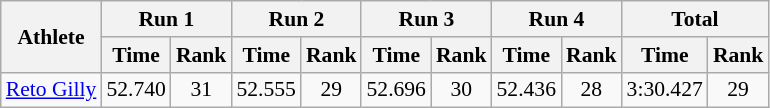<table class="wikitable" border="1" style="font-size:90%">
<tr>
<th rowspan="2">Athlete</th>
<th colspan="2">Run 1</th>
<th colspan="2">Run 2</th>
<th colspan="2">Run 3</th>
<th colspan="2">Run 4</th>
<th colspan="2">Total</th>
</tr>
<tr>
<th>Time</th>
<th>Rank</th>
<th>Time</th>
<th>Rank</th>
<th>Time</th>
<th>Rank</th>
<th>Time</th>
<th>Rank</th>
<th>Time</th>
<th>Rank</th>
</tr>
<tr>
<td><a href='#'>Reto Gilly</a></td>
<td align="center">52.740</td>
<td align="center">31</td>
<td align="center">52.555</td>
<td align="center">29</td>
<td align="center">52.696</td>
<td align="center">30</td>
<td align="center">52.436</td>
<td align="center">28</td>
<td align="center">3:30.427</td>
<td align="center">29</td>
</tr>
</table>
